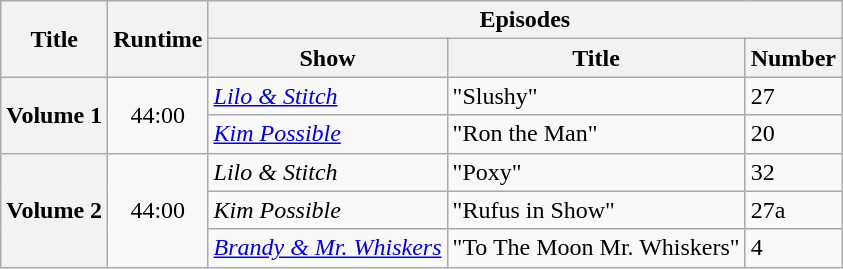<table class="wikitable">
<tr>
<th rowspan="2">Title</th>
<th rowspan="2">Runtime</th>
<th colspan="3">Episodes</th>
</tr>
<tr>
<th>Show</th>
<th>Title</th>
<th>Number</th>
</tr>
<tr>
<th rowspan="2">Volume 1</th>
<td rowspan="2" style="text-align: center;">44:00</td>
<td><em><a href='#'>Lilo & Stitch</a></em></td>
<td>"Slushy"</td>
<td>27</td>
</tr>
<tr>
<td><em><a href='#'>Kim Possible</a></em></td>
<td>"Ron the Man"</td>
<td>20</td>
</tr>
<tr>
<th rowspan="3">Volume 2</th>
<td rowspan="3" style="text-align: center;">44:00</td>
<td><em>Lilo & Stitch</em></td>
<td>"Poxy"</td>
<td>32</td>
</tr>
<tr>
<td><em>Kim Possible</em></td>
<td>"Rufus in Show"</td>
<td>27a</td>
</tr>
<tr>
<td><em><a href='#'>Brandy & Mr. Whiskers</a></em></td>
<td>"To The Moon Mr. Whiskers"</td>
<td>4</td>
</tr>
</table>
